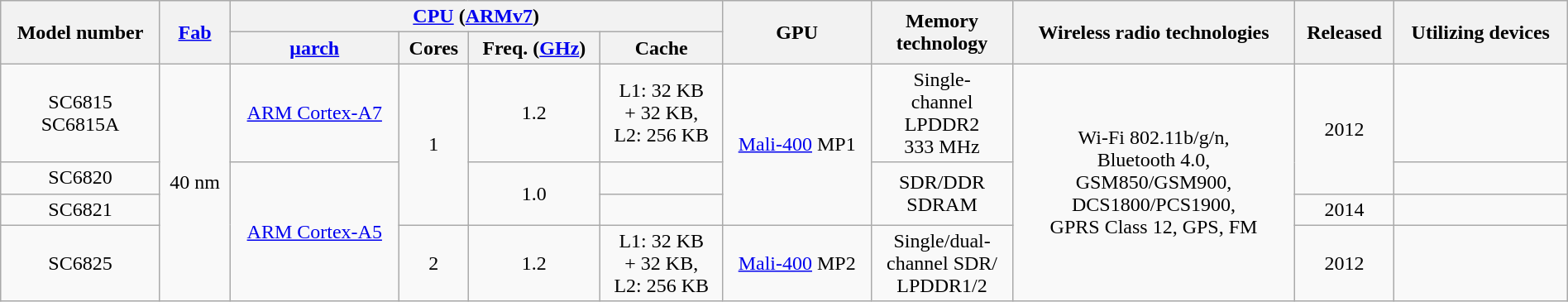<table class="wikitable" style="width:100%; text-align:center">
<tr>
<th rowspan="2">Model number</th>
<th rowspan="2"><a href='#'>Fab</a></th>
<th colspan="4"><a href='#'>CPU</a> (<a href='#'>ARMv7</a>)</th>
<th rowspan="2">GPU</th>
<th rowspan="2">Memory <br>technology</th>
<th rowspan="2">Wireless radio technologies</th>
<th rowspan="2">Released</th>
<th rowspan="2">Utilizing devices</th>
</tr>
<tr>
<th><a href='#'>μarch</a></th>
<th>Cores</th>
<th>Freq. (<a href='#'>GHz</a>)</th>
<th>Cache</th>
</tr>
<tr>
<td>SC6815<br>SC6815A</td>
<td rowspan="4">40 nm</td>
<td><a href='#'>ARM Cortex-A7</a></td>
<td rowspan="3">1</td>
<td>1.2</td>
<td>L1: 32 KB <br>+ 32 KB, <br>L2: 256 KB</td>
<td rowspan="3"><a href='#'>Mali-400</a> MP1</td>
<td>Single-<br>channel <br>LPDDR2 <br>333 MHz</td>
<td rowspan="4">Wi-Fi 802.11b/g/n, <br>Bluetooth 4.0, <br>GSM850/GSM900,<br>DCS1800/PCS1900,<br>GPRS Class 12, GPS, FM</td>
<td rowspan="2">2012</td>
<td></td>
</tr>
<tr>
<td>SC6820</td>
<td rowspan="3"><a href='#'>ARM Cortex-A5</a></td>
<td rowspan="2">1.0</td>
<td></td>
<td rowspan="2">SDR/DDR <br>SDRAM</td>
<td></td>
</tr>
<tr>
<td>SC6821</td>
<td></td>
<td>2014</td>
<td></td>
</tr>
<tr>
<td>SC6825</td>
<td>2</td>
<td>1.2</td>
<td>L1: 32 KB <br>+ 32 KB, <br>L2: 256 KB</td>
<td><a href='#'>Mali-400</a> MP2</td>
<td>Single/dual-<br>channel SDR/<br>LPDDR1/2</td>
<td>2012</td>
<td></td>
</tr>
</table>
